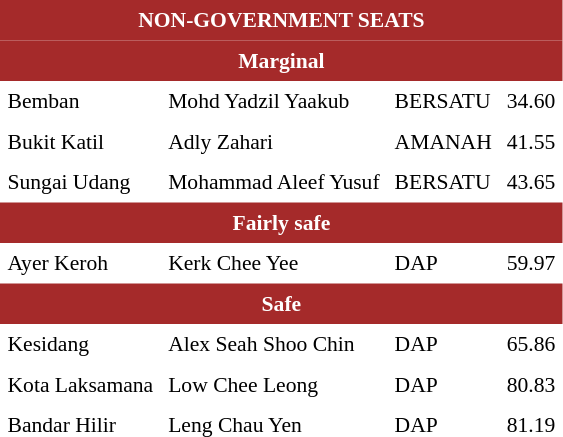<table class="toccolours" cellpadding="5" cellspacing="0" style="float:left; margin-right:.5em; margin-top:.4em; font-size:90%;">
<tr>
<td colspan="4"  style="text-align:center; background:brown;color:white;"><strong>NON-GOVERNMENT SEATS</strong></td>
</tr>
<tr>
<td colspan="4"  style="text-align:center; background:brown;color:white;"><strong>Marginal</strong></td>
</tr>
<tr>
<td>Bemban</td>
<td>Mohd Yadzil Yaakub</td>
<td>BERSATU</td>
<td style="text-align:center:">34.60</td>
</tr>
<tr>
<td>Bukit Katil</td>
<td>Adly Zahari</td>
<td>AMANAH</td>
<td style="text-align:center:">41.55</td>
</tr>
<tr>
<td>Sungai Udang</td>
<td>Mohammad Aleef Yusuf</td>
<td>BERSATU</td>
<td style="text-align:center:">43.65</td>
</tr>
<tr>
<td colspan="4"  style="text-align:center; background:brown;color:white;"><strong>Fairly safe</strong></td>
</tr>
<tr>
<td>Ayer Keroh</td>
<td>Kerk Chee Yee</td>
<td>DAP</td>
<td style="text-align:center:">59.97</td>
</tr>
<tr>
<td colspan="4"  style="text-align:center; background:brown;color:white;"><strong>Safe</strong></td>
</tr>
<tr>
<td>Kesidang</td>
<td>Alex Seah Shoo Chin</td>
<td>DAP</td>
<td style="text-align:center:">65.86</td>
</tr>
<tr>
<td>Kota Laksamana</td>
<td>Low Chee Leong</td>
<td>DAP</td>
<td style="text-align:center:">80.83</td>
</tr>
<tr>
<td>Bandar Hilir</td>
<td>Leng Chau Yen</td>
<td>DAP</td>
<td style="text-align:center:">81.19</td>
</tr>
<tr>
</tr>
</table>
